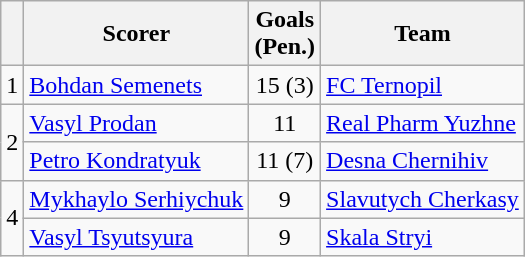<table class="wikitable">
<tr>
<th></th>
<th>Scorer</th>
<th>Goals<br>(Pen.)</th>
<th>Team</th>
</tr>
<tr>
<td>1</td>
<td> <a href='#'>Bohdan Semenets</a></td>
<td align=center>15 (3)</td>
<td><a href='#'>FC Ternopil</a></td>
</tr>
<tr>
<td rowspan="2">2</td>
<td> <a href='#'>Vasyl Prodan</a></td>
<td align=center>11</td>
<td><a href='#'>Real Pharm Yuzhne</a></td>
</tr>
<tr>
<td> <a href='#'>Petro Kondratyuk</a></td>
<td align=center>11 (7)</td>
<td><a href='#'>Desna Chernihiv</a></td>
</tr>
<tr>
<td rowspan="2">4</td>
<td> <a href='#'>Mykhaylo Serhiychuk</a></td>
<td align=center>9</td>
<td><a href='#'>Slavutych Cherkasy</a></td>
</tr>
<tr>
<td> <a href='#'>Vasyl Tsyutsyura</a></td>
<td align=center>9</td>
<td><a href='#'>Skala Stryi</a></td>
</tr>
</table>
